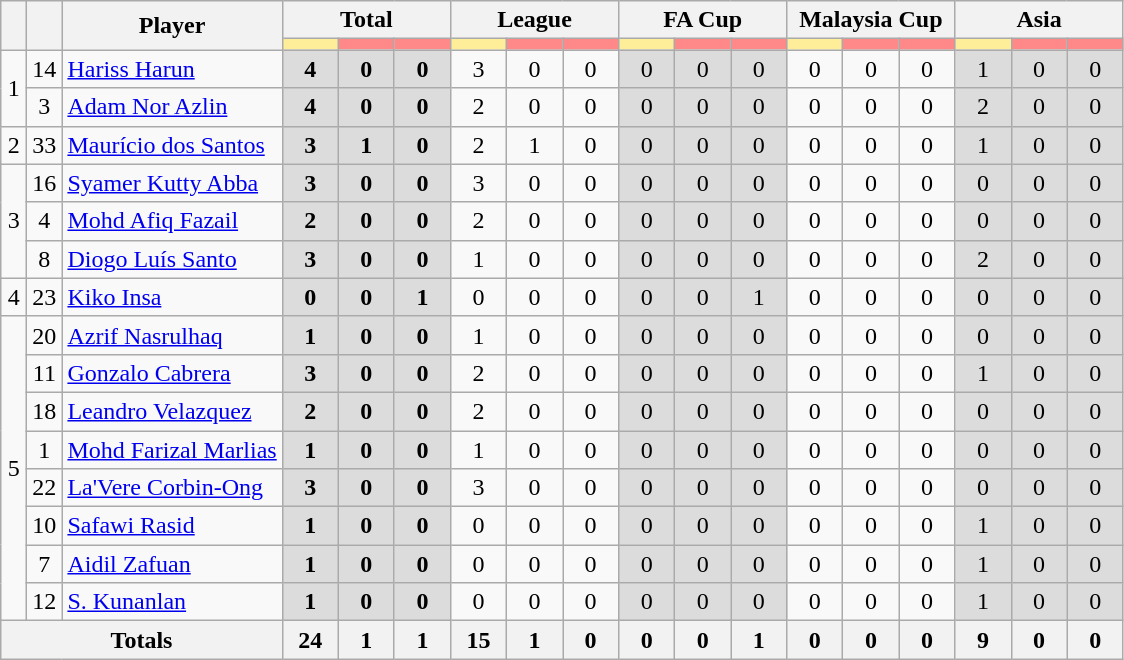<table class="wikitable" style="text-align:center;">
<tr style="text-align:center;">
<th style="width:10px;" rowspan="2"></th>
<th style="width:10px;" rowspan="2"></th>
<th rowspan="2">Player</th>
<th colspan="3">Total</th>
<th colspan="3">League</th>
<th colspan="3">FA Cup</th>
<th colspan="3">Malaysia Cup</th>
<th colspan="3">Asia</th>
</tr>
<tr>
<th style="width:30px; background:#fe9;"></th>
<th style="width:30px; background:#ff8888;"></th>
<th style="width:30px; background:#ff8888;"></th>
<th style="width:30px; background:#fe9;"></th>
<th style="width:30px; background:#ff8888;"></th>
<th style="width:30px; background:#ff8888;"></th>
<th style="width:30px; background:#fe9;"></th>
<th style="width:30px; background:#ff8888;"></th>
<th style="width:30px; background:#ff8888;"></th>
<th style="width:30px; background:#fe9;"></th>
<th style="width:30px; background:#ff8888;"></th>
<th style="width:30px; background:#ff8888;"></th>
<th style="width:30px; background:#fe9;"></th>
<th style="width:30px; background:#ff8888;"></th>
<th style="width:30px; background:#ff8888;"></th>
</tr>
<tr>
<td rowspan="2">1</td>
<td>14</td>
<td align=left> <a href='#'>Hariss Harun</a></td>
<td style="background:#DCDCDC"><strong>4</strong> </td>
<td style="background:#DCDCDC"><strong>0</strong> </td>
<td style="background:#DCDCDC"><strong>0</strong> </td>
<td>3 </td>
<td>0 </td>
<td>0 </td>
<td style="background:#DCDCDC">0 </td>
<td style="background:#DCDCDC">0 </td>
<td style="background:#DCDCDC">0 </td>
<td>0 </td>
<td>0 </td>
<td>0 </td>
<td style="background:#DCDCDC">1 </td>
<td style="background:#DCDCDC">0 </td>
<td style="background:#DCDCDC">0 </td>
</tr>
<tr>
<td>3</td>
<td align=left> <a href='#'>Adam Nor Azlin</a></td>
<td style="background:#DCDCDC"><strong>4</strong> </td>
<td style="background:#DCDCDC"><strong>0</strong> </td>
<td style="background:#DCDCDC"><strong>0</strong> </td>
<td>2 </td>
<td>0 </td>
<td>0 </td>
<td style="background:#DCDCDC">0 </td>
<td style="background:#DCDCDC">0 </td>
<td style="background:#DCDCDC">0 </td>
<td>0 </td>
<td>0 </td>
<td>0 </td>
<td style="background:#DCDCDC">2 </td>
<td style="background:#DCDCDC">0 </td>
<td style="background:#DCDCDC">0 </td>
</tr>
<tr>
<td>2</td>
<td>33</td>
<td align=left> <a href='#'>Maurício dos Santos</a></td>
<td style="background:#DCDCDC"><strong>3</strong> </td>
<td style="background:#DCDCDC"><strong>1</strong> </td>
<td style="background:#DCDCDC"><strong>0</strong> </td>
<td>2 </td>
<td>1 </td>
<td>0 </td>
<td style="background:#DCDCDC">0 </td>
<td style="background:#DCDCDC">0 </td>
<td style="background:#DCDCDC">0 </td>
<td>0 </td>
<td>0 </td>
<td>0 </td>
<td style="background:#DCDCDC">1 </td>
<td style="background:#DCDCDC">0 </td>
<td style="background:#DCDCDC">0 </td>
</tr>
<tr>
<td rowspan="3">3</td>
<td>16</td>
<td align=left> <a href='#'>Syamer Kutty Abba</a></td>
<td style="background:#DCDCDC"><strong>3</strong> </td>
<td style="background:#DCDCDC"><strong>0</strong> </td>
<td style="background:#DCDCDC"><strong>0</strong> </td>
<td>3 </td>
<td>0 </td>
<td>0 </td>
<td style="background:#DCDCDC">0 </td>
<td style="background:#DCDCDC">0 </td>
<td style="background:#DCDCDC">0 </td>
<td>0 </td>
<td>0 </td>
<td>0 </td>
<td style="background:#DCDCDC">0 </td>
<td style="background:#DCDCDC">0 </td>
<td style="background:#DCDCDC">0 </td>
</tr>
<tr>
<td>4</td>
<td align=left> <a href='#'>Mohd Afiq Fazail</a></td>
<td style="background:#DCDCDC"><strong>2</strong> </td>
<td style="background:#DCDCDC"><strong>0</strong> </td>
<td style="background:#DCDCDC"><strong>0</strong> </td>
<td>2 </td>
<td>0 </td>
<td>0 </td>
<td style="background:#DCDCDC">0 </td>
<td style="background:#DCDCDC">0 </td>
<td style="background:#DCDCDC">0 </td>
<td>0 </td>
<td>0 </td>
<td>0 </td>
<td style="background:#DCDCDC">0 </td>
<td style="background:#DCDCDC">0 </td>
<td style="background:#DCDCDC">0 </td>
</tr>
<tr>
<td>8</td>
<td align=left> <a href='#'>Diogo Luís Santo</a></td>
<td style="background:#DCDCDC"><strong>3</strong> </td>
<td style="background:#DCDCDC"><strong>0</strong> </td>
<td style="background:#DCDCDC"><strong>0</strong> </td>
<td>1 </td>
<td>0 </td>
<td>0 </td>
<td style="background:#DCDCDC">0 </td>
<td style="background:#DCDCDC">0 </td>
<td style="background:#DCDCDC">0 </td>
<td>0 </td>
<td>0 </td>
<td>0 </td>
<td style="background:#DCDCDC">2 </td>
<td style="background:#DCDCDC">0 </td>
<td style="background:#DCDCDC">0 </td>
</tr>
<tr>
<td>4</td>
<td>23</td>
<td align=left>  <a href='#'>Kiko Insa</a></td>
<td style="background:#DCDCDC"><strong>0</strong> </td>
<td style="background:#DCDCDC"><strong>0</strong> </td>
<td style="background:#DCDCDC"><strong>1</strong> </td>
<td>0 </td>
<td>0 </td>
<td>0 </td>
<td style="background:#DCDCDC">0 </td>
<td style="background:#DCDCDC">0 </td>
<td style="background:#DCDCDC">1 </td>
<td>0 </td>
<td>0 </td>
<td>0 </td>
<td style="background:#DCDCDC">0 </td>
<td style="background:#DCDCDC">0 </td>
<td style="background:#DCDCDC">0 </td>
</tr>
<tr>
<td rowspan="8">5</td>
<td>20</td>
<td align=left> <a href='#'>Azrif Nasrulhaq</a></td>
<td style="background:#DCDCDC"><strong>1</strong> </td>
<td style="background:#DCDCDC"><strong>0</strong> </td>
<td style="background:#DCDCDC"><strong>0</strong> </td>
<td>1 </td>
<td>0 </td>
<td>0 </td>
<td style="background:#DCDCDC">0 </td>
<td style="background:#DCDCDC">0 </td>
<td style="background:#DCDCDC">0 </td>
<td>0 </td>
<td>0 </td>
<td>0 </td>
<td style="background:#DCDCDC">0 </td>
<td style="background:#DCDCDC">0 </td>
<td style="background:#DCDCDC">0 </td>
</tr>
<tr>
<td>11</td>
<td align=left>  <a href='#'>Gonzalo Cabrera</a></td>
<td style="background:#DCDCDC"><strong>3</strong> </td>
<td style="background:#DCDCDC"><strong>0</strong> </td>
<td style="background:#DCDCDC"><strong>0</strong> </td>
<td>2 </td>
<td>0 </td>
<td>0 </td>
<td style="background:#DCDCDC">0 </td>
<td style="background:#DCDCDC">0 </td>
<td style="background:#DCDCDC">0 </td>
<td>0 </td>
<td>0 </td>
<td>0 </td>
<td style="background:#DCDCDC">1 </td>
<td style="background:#DCDCDC">0 </td>
<td style="background:#DCDCDC">0 </td>
</tr>
<tr>
<td>18</td>
<td align=left> <a href='#'>Leandro Velazquez</a></td>
<td style="background:#DCDCDC"><strong>2</strong> </td>
<td style="background:#DCDCDC"><strong>0</strong> </td>
<td style="background:#DCDCDC"><strong>0</strong> </td>
<td>2 </td>
<td>0 </td>
<td>0 </td>
<td style="background:#DCDCDC">0 </td>
<td style="background:#DCDCDC">0 </td>
<td style="background:#DCDCDC">0 </td>
<td>0 </td>
<td>0 </td>
<td>0 </td>
<td style="background:#DCDCDC">0 </td>
<td style="background:#DCDCDC">0 </td>
<td style="background:#DCDCDC">0 </td>
</tr>
<tr>
<td>1</td>
<td align=left> <a href='#'>Mohd Farizal Marlias</a></td>
<td style="background:#DCDCDC"><strong>1</strong> </td>
<td style="background:#DCDCDC"><strong>0</strong> </td>
<td style="background:#DCDCDC"><strong>0</strong> </td>
<td>1 </td>
<td>0 </td>
<td>0 </td>
<td style="background:#DCDCDC">0 </td>
<td style="background:#DCDCDC">0 </td>
<td style="background:#DCDCDC">0 </td>
<td>0 </td>
<td>0 </td>
<td>0 </td>
<td style="background:#DCDCDC">0 </td>
<td style="background:#DCDCDC">0 </td>
<td style="background:#DCDCDC">0 </td>
</tr>
<tr>
<td>22</td>
<td align=left>  <a href='#'>La'Vere Corbin-Ong</a></td>
<td style="background:#DCDCDC"><strong>3</strong> </td>
<td style="background:#DCDCDC"><strong>0</strong> </td>
<td style="background:#DCDCDC"><strong>0</strong> </td>
<td>3 </td>
<td>0 </td>
<td>0 </td>
<td style="background:#DCDCDC">0 </td>
<td style="background:#DCDCDC">0 </td>
<td style="background:#DCDCDC">0 </td>
<td>0 </td>
<td>0 </td>
<td>0 </td>
<td style="background:#DCDCDC">0 </td>
<td style="background:#DCDCDC">0 </td>
<td style="background:#DCDCDC">0 </td>
</tr>
<tr>
<td>10</td>
<td align=left> <a href='#'>Safawi Rasid</a></td>
<td style="background:#DCDCDC"><strong>1</strong> </td>
<td style="background:#DCDCDC"><strong>0</strong> </td>
<td style="background:#DCDCDC"><strong>0</strong> </td>
<td>0 </td>
<td>0 </td>
<td>0 </td>
<td style="background:#DCDCDC">0 </td>
<td style="background:#DCDCDC">0 </td>
<td style="background:#DCDCDC">0 </td>
<td>0 </td>
<td>0 </td>
<td>0 </td>
<td style="background:#DCDCDC">1 </td>
<td style="background:#DCDCDC">0 </td>
<td style="background:#DCDCDC">0 </td>
</tr>
<tr>
<td>7</td>
<td align=left> <a href='#'>Aidil Zafuan</a></td>
<td style="background:#DCDCDC"><strong>1</strong> </td>
<td style="background:#DCDCDC"><strong>0</strong> </td>
<td style="background:#DCDCDC"><strong>0</strong> </td>
<td>0 </td>
<td>0 </td>
<td>0 </td>
<td style="background:#DCDCDC">0 </td>
<td style="background:#DCDCDC">0 </td>
<td style="background:#DCDCDC">0 </td>
<td>0 </td>
<td>0 </td>
<td>0 </td>
<td style="background:#DCDCDC">1 </td>
<td style="background:#DCDCDC">0 </td>
<td style="background:#DCDCDC">0 </td>
</tr>
<tr>
<td>12</td>
<td align=left> <a href='#'>S. Kunanlan</a></td>
<td style="background:#DCDCDC"><strong>1</strong> </td>
<td style="background:#DCDCDC"><strong>0</strong> </td>
<td style="background:#DCDCDC"><strong>0</strong> </td>
<td>0 </td>
<td>0 </td>
<td>0 </td>
<td style="background:#DCDCDC">0 </td>
<td style="background:#DCDCDC">0 </td>
<td style="background:#DCDCDC">0 </td>
<td>0 </td>
<td>0 </td>
<td>0 </td>
<td style="background:#DCDCDC">1 </td>
<td style="background:#DCDCDC">0 </td>
<td style="background:#DCDCDC">0 </td>
</tr>
<tr>
<th colspan="3">Totals</th>
<th>24 </th>
<th>1 </th>
<th>1 </th>
<th>15 </th>
<th>1 </th>
<th>0 </th>
<th>0 </th>
<th>0 </th>
<th>1 </th>
<th>0 </th>
<th>0 </th>
<th>0 </th>
<th>9 </th>
<th>0 </th>
<th>0 </th>
</tr>
</table>
